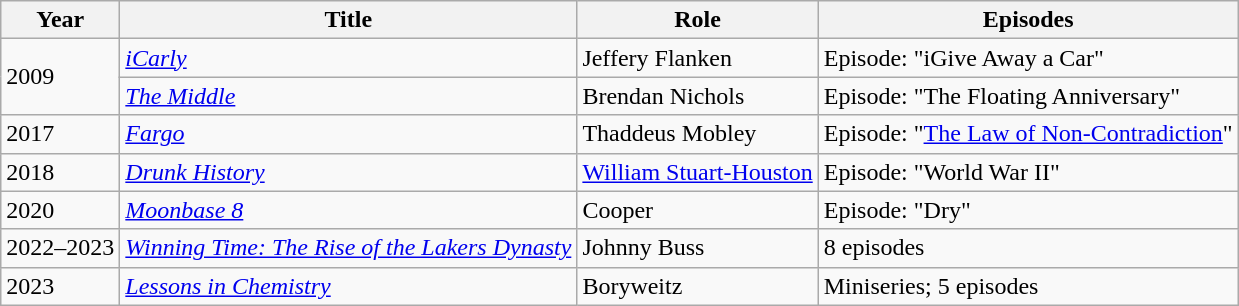<table class="wikitable sortable">
<tr>
<th>Year</th>
<th>Title</th>
<th>Role</th>
<th class="unsortable">Episodes</th>
</tr>
<tr>
<td rowspan="2">2009</td>
<td><em><a href='#'>iCarly</a></em></td>
<td>Jeffery Flanken</td>
<td>Episode: "iGive Away a Car"</td>
</tr>
<tr>
<td data-sort-value="Middle, The"><em><a href='#'>The Middle</a></em></td>
<td>Brendan Nichols</td>
<td>Episode: "The Floating Anniversary"</td>
</tr>
<tr>
<td>2017</td>
<td><em><a href='#'>Fargo</a></em></td>
<td>Thaddeus Mobley</td>
<td>Episode: "<a href='#'>The Law of Non-Contradiction</a>"</td>
</tr>
<tr>
<td>2018</td>
<td><em><a href='#'>Drunk History</a></em></td>
<td><a href='#'>William Stuart-Houston</a></td>
<td>Episode: "World War II"</td>
</tr>
<tr>
<td>2020</td>
<td><em><a href='#'>Moonbase 8</a></em></td>
<td>Cooper</td>
<td>Episode: "Dry"</td>
</tr>
<tr>
<td>2022–2023</td>
<td><em><a href='#'>Winning Time: The Rise of the Lakers Dynasty</a></em></td>
<td>Johnny Buss</td>
<td>8 episodes</td>
</tr>
<tr>
<td>2023</td>
<td><em><a href='#'>Lessons in Chemistry</a></em></td>
<td>Boryweitz</td>
<td>Miniseries; 5 episodes</td>
</tr>
</table>
